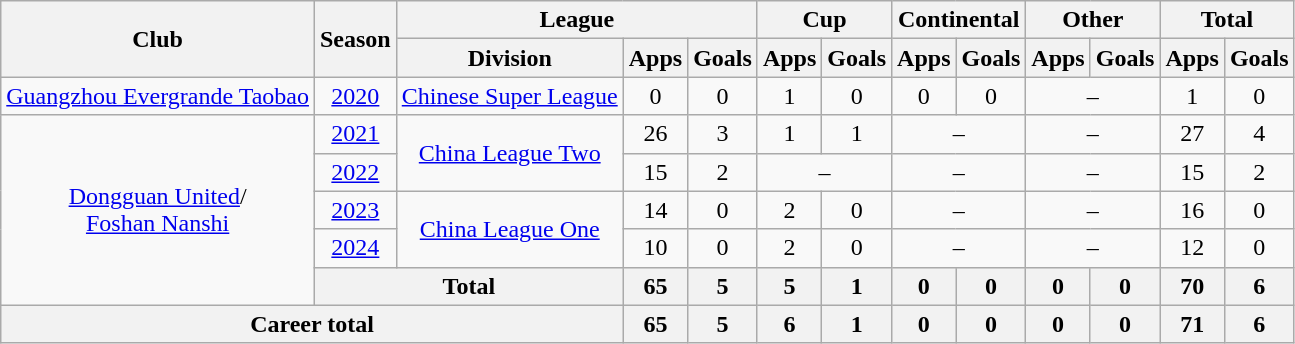<table class="wikitable" style="text-align: center">
<tr>
<th rowspan="2">Club</th>
<th rowspan="2">Season</th>
<th colspan="3">League</th>
<th colspan="2">Cup</th>
<th colspan="2">Continental</th>
<th colspan="2">Other</th>
<th colspan="2">Total</th>
</tr>
<tr>
<th>Division</th>
<th>Apps</th>
<th>Goals</th>
<th>Apps</th>
<th>Goals</th>
<th>Apps</th>
<th>Goals</th>
<th>Apps</th>
<th>Goals</th>
<th>Apps</th>
<th>Goals</th>
</tr>
<tr>
<td><a href='#'>Guangzhou Evergrande Taobao</a></td>
<td><a href='#'>2020</a></td>
<td><a href='#'>Chinese Super League</a></td>
<td>0</td>
<td>0</td>
<td>1</td>
<td>0</td>
<td>0</td>
<td>0</td>
<td colspan="2">–</td>
<td>1</td>
<td>0</td>
</tr>
<tr>
<td rowspan="5"><a href='#'>Dongguan United</a>/<br><a href='#'>Foshan Nanshi</a></td>
<td><a href='#'>2021</a></td>
<td rowspan="2"><a href='#'>China League Two</a></td>
<td>26</td>
<td>3</td>
<td>1</td>
<td>1</td>
<td colspan="2">–</td>
<td colspan="2">–</td>
<td>27</td>
<td>4</td>
</tr>
<tr>
<td><a href='#'>2022</a></td>
<td>15</td>
<td>2</td>
<td colspan="2">–</td>
<td colspan="2">–</td>
<td colspan="2">–</td>
<td>15</td>
<td>2</td>
</tr>
<tr>
<td><a href='#'>2023</a></td>
<td rowspan=2><a href='#'>China League One</a></td>
<td>14</td>
<td>0</td>
<td>2</td>
<td>0</td>
<td colspan="2">–</td>
<td colspan="2">–</td>
<td>16</td>
<td>0</td>
</tr>
<tr>
<td><a href='#'>2024</a></td>
<td>10</td>
<td>0</td>
<td>2</td>
<td>0</td>
<td colspan="2">–</td>
<td colspan="2">–</td>
<td>12</td>
<td>0</td>
</tr>
<tr>
<th colspan=2>Total</th>
<th>65</th>
<th>5</th>
<th>5</th>
<th>1</th>
<th>0</th>
<th>0</th>
<th>0</th>
<th>0</th>
<th>70</th>
<th>6</th>
</tr>
<tr>
<th colspan=3>Career total</th>
<th>65</th>
<th>5</th>
<th>6</th>
<th>1</th>
<th>0</th>
<th>0</th>
<th>0</th>
<th>0</th>
<th>71</th>
<th>6</th>
</tr>
</table>
